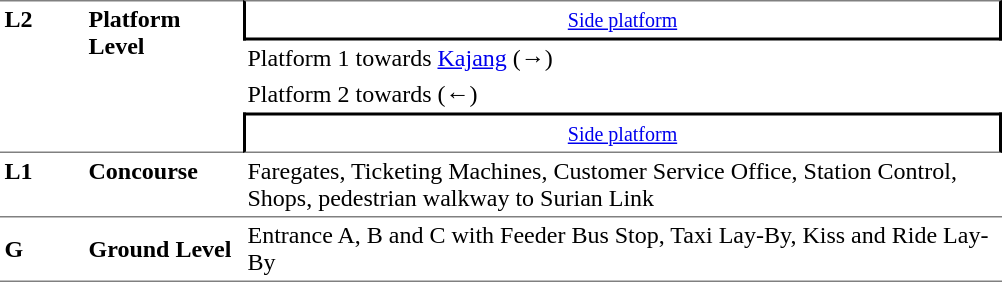<table table border=0 cellspacing=0 cellpadding=3>
<tr>
<td style="border-top:solid 1px gray;border-bottom:solid 1px gray;" rowspan=4 width=50 valign=top><strong>L2</strong></td>
<td style="border-top:solid 1px gray;border-bottom:solid 1px gray;" rowspan=4 width=100 valign=top><strong>Platform Level</strong></td>
<td style="width=500;border-top:solid 1px gray;border-right:solid 2px black;border-left:solid 2px black;border-bottom:solid 2px black;text-align:center;" colspan=1><small><a href='#'>Side platform</a></small></td>
</tr>
<tr>
<td width=500>Platform 1    towards <a href='#'>Kajang</a>  (→)</td>
</tr>
<tr>
<td width=500>Platform 2    towards   (←)</td>
</tr>
<tr>
<td style="width=500;border-top:solid 2px black;border-right:solid 2px black;border-left:solid 2px black;border-bottom:solid 1px gray;text-align:center;" colspan=1><small><a href='#'>Side platform</a></small></td>
</tr>
<tr style="vertical-align:top;">
<td style="border-bottom:solid 1px gray; "><strong>L1</strong></td>
<td style="border-bottom:solid 1px gray; "><strong>Concourse</strong></td>
<td style="border-bottom:solid 1px gray; " width=500>Faregates, Ticketing Machines, Customer Service Office, Station Control, Shops, pedestrian walkway to Surian Link</td>
</tr>
<tr>
<td style="border-bottom:solid 1px gray; "><strong>G</strong></td>
<td style="border-bottom:solid 1px gray; "><strong>Ground Level</strong></td>
<td style="border-bottom:solid 1px gray; ">Entrance A, B and C with Feeder Bus Stop, Taxi Lay-By, Kiss and Ride Lay-By</td>
</tr>
</table>
